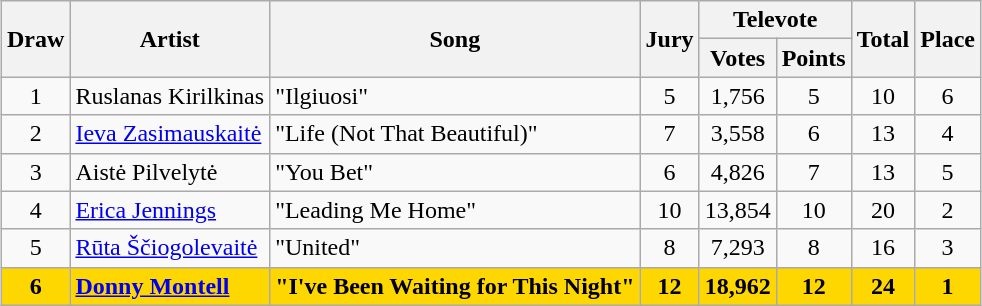<table class="sortable wikitable" style="margin: 1em auto 1em auto; text-align:center;">
<tr>
<th rowspan="2">Draw</th>
<th rowspan="2">Artist</th>
<th rowspan="2">Song</th>
<th rowspan="2">Jury</th>
<th colspan="2">Televote</th>
<th rowspan="2">Total</th>
<th rowspan="2">Place</th>
</tr>
<tr>
<th>Votes</th>
<th>Points</th>
</tr>
<tr>
<td>1</td>
<td align="left">Ruslanas Kirilkinas</td>
<td align="left">"Ilgiuosi"</td>
<td>5</td>
<td>1,756</td>
<td>5</td>
<td>10</td>
<td>6</td>
</tr>
<tr>
<td>2</td>
<td align="left"><a href='#'>Ieva Zasimauskaitė</a></td>
<td align="left">"Life (Not That Beautiful)"</td>
<td>7</td>
<td>3,558</td>
<td>6</td>
<td>13</td>
<td>4</td>
</tr>
<tr>
<td>3</td>
<td align="left">Aistė Pilvelytė</td>
<td align="left">"You Bet"</td>
<td>6</td>
<td>4,826</td>
<td>7</td>
<td>13</td>
<td>5</td>
</tr>
<tr>
<td>4</td>
<td align="left"><a href='#'>Erica Jennings</a></td>
<td align="left">"Leading Me Home"</td>
<td>10</td>
<td>13,854</td>
<td>10</td>
<td>20</td>
<td>2</td>
</tr>
<tr>
<td>5</td>
<td align="left"><a href='#'>Rūta Ščiogolevaitė</a></td>
<td align="left">"United"</td>
<td>8</td>
<td>7,293</td>
<td>8</td>
<td>16</td>
<td>3</td>
</tr>
<tr style="font-weight:bold; background:gold;">
<td>6</td>
<td align="left"><a href='#'>Donny Montell</a></td>
<td align="left">"I've Been Waiting for This Night"</td>
<td>12</td>
<td>18,962</td>
<td>12</td>
<td>24</td>
<td>1</td>
</tr>
</table>
